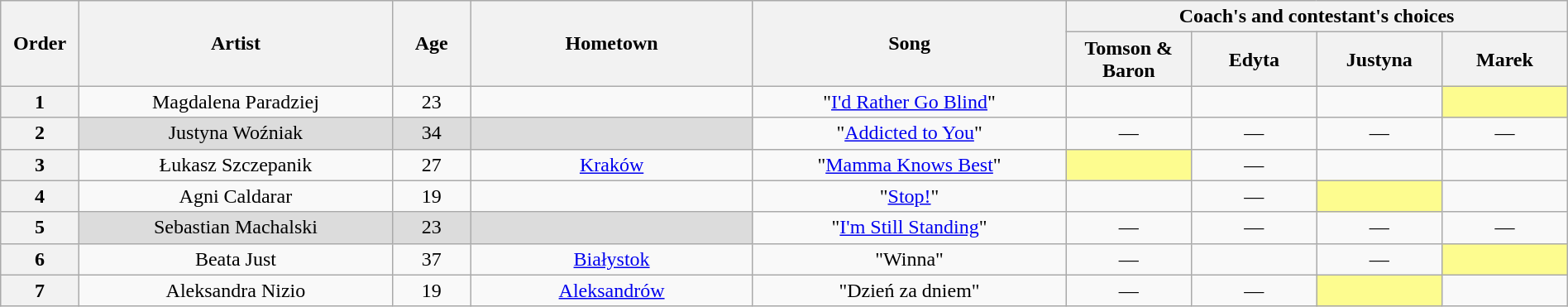<table class="wikitable" style="text-align:center; width:100%;">
<tr>
<th scope="col" rowspan="2" width="05%">Order</th>
<th scope="col" rowspan="2" width="20%">Artist</th>
<th scope="col" rowspan="2" width="05%">Age</th>
<th scope="col" rowspan="2" width="18%">Hometown</th>
<th scope="col" rowspan="2" width="20%">Song</th>
<th scope="col" colspan="4" width="32%">Coach's and contestant's choices</th>
</tr>
<tr>
<th width="08%">Tomson & Baron</th>
<th width="08%">Edyta</th>
<th width="08%">Justyna</th>
<th width="08%">Marek</th>
</tr>
<tr>
<th>1</th>
<td>Magdalena Paradziej</td>
<td>23</td>
<td></td>
<td>"<a href='#'>I'd Rather Go Blind</a>"</td>
<td><strong></strong></td>
<td><strong></strong></td>
<td><strong></strong></td>
<td style="background:#fdfc8f;"><strong></strong></td>
</tr>
<tr>
<th>2</th>
<td style="background:#DCDCDC;">Justyna Woźniak</td>
<td style="background:#DCDCDC;">34</td>
<td style="background:#DCDCDC;"></td>
<td>"<a href='#'>Addicted to You</a>"</td>
<td>—</td>
<td>—</td>
<td>—</td>
<td>—</td>
</tr>
<tr>
<th>3</th>
<td>Łukasz Szczepanik</td>
<td>27</td>
<td><a href='#'>Kraków</a></td>
<td>"<a href='#'>Mamma Knows Best</a>"</td>
<td style="background:#fdfc8f;"><strong></strong></td>
<td>—</td>
<td><strong></strong></td>
<td><strong></strong></td>
</tr>
<tr>
<th>4</th>
<td>Agni Caldarar</td>
<td>19</td>
<td></td>
<td>"<a href='#'>Stop!</a>"</td>
<td><strong></strong></td>
<td>—</td>
<td style="background:#fdfc8f;"><strong></strong></td>
<td><strong></strong></td>
</tr>
<tr>
<th>5</th>
<td style="background:#DCDCDC;">Sebastian Machalski</td>
<td style="background:#DCDCDC;">23</td>
<td style="background:#DCDCDC;"></td>
<td>"<a href='#'>I'm Still Standing</a>"</td>
<td>—</td>
<td>—</td>
<td>—</td>
<td>—</td>
</tr>
<tr>
<th>6</th>
<td>Beata Just</td>
<td>37</td>
<td><a href='#'>Białystok</a></td>
<td>"Winna"</td>
<td>—</td>
<td><strong></strong></td>
<td>—</td>
<td style="background:#fdfc8f;"><strong></strong></td>
</tr>
<tr>
<th>7</th>
<td>Aleksandra Nizio</td>
<td>19</td>
<td><a href='#'>Aleksandrów</a></td>
<td>"Dzień za dniem"</td>
<td>—</td>
<td>—</td>
<td style="background:#fdfc8f;"><strong></strong></td>
<td><strong></strong></td>
</tr>
</table>
